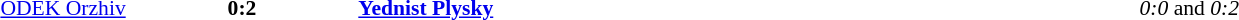<table width=100% cellspacing=1>
<tr>
<th width=20%></th>
<th width=12%></th>
<th width=20%></th>
<th></th>
</tr>
<tr style=font-size:90%>
<td align=right><a href='#'>ODEK Orzhiv</a></td>
<td align=center><strong>0:2</strong></td>
<td><strong><a href='#'>Yednist Plysky</a></strong></td>
<td align=center><em>0:0</em> and <em>0:2</em></td>
</tr>
</table>
